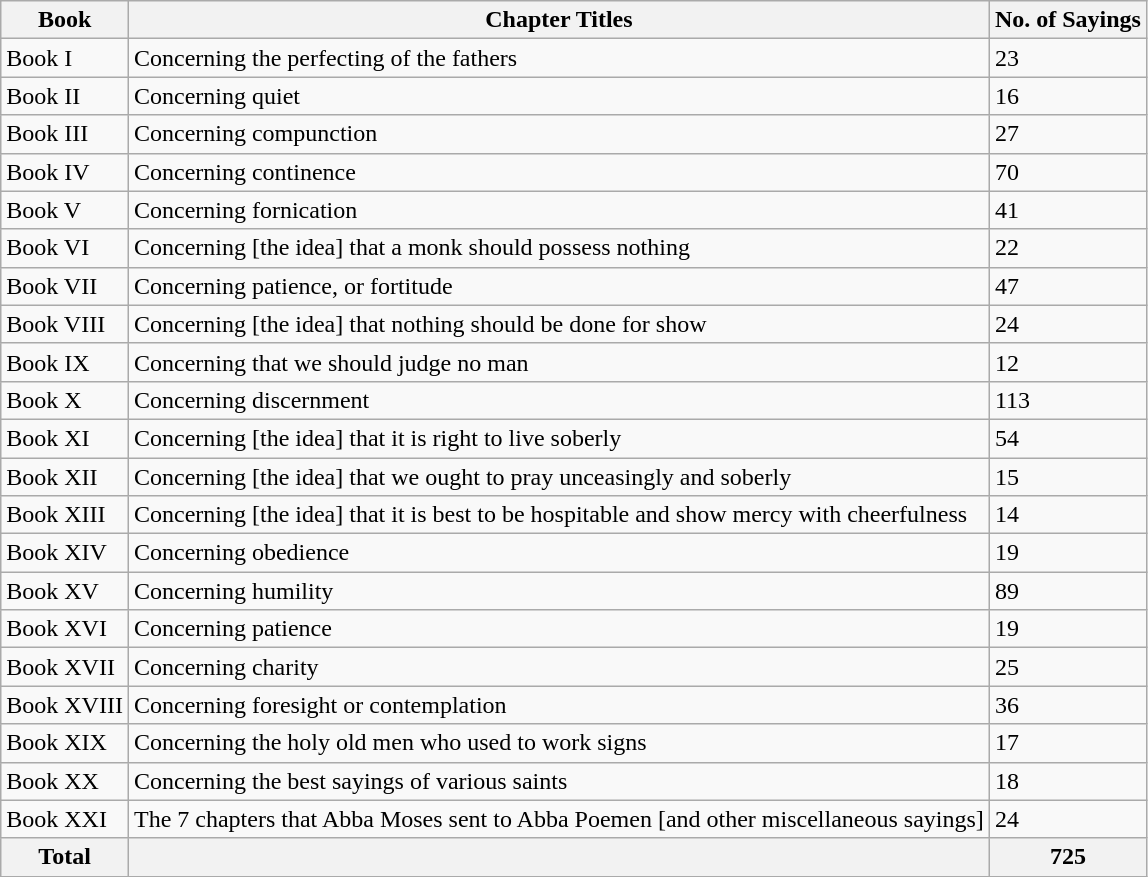<table class="wikitable">
<tr>
<th>Book</th>
<th>Chapter Titles</th>
<th>No. of Sayings</th>
</tr>
<tr>
<td>Book I</td>
<td>Concerning the perfecting of the fathers</td>
<td>23</td>
</tr>
<tr>
<td>Book II</td>
<td>Concerning quiet</td>
<td>16</td>
</tr>
<tr>
<td>Book III</td>
<td>Concerning compunction</td>
<td>27</td>
</tr>
<tr>
<td>Book IV</td>
<td>Concerning continence</td>
<td>70</td>
</tr>
<tr>
<td>Book V</td>
<td>Concerning fornication</td>
<td>41</td>
</tr>
<tr>
<td>Book VI</td>
<td>Concerning [the idea] that a monk should possess nothing</td>
<td>22</td>
</tr>
<tr>
<td>Book VII</td>
<td>Concerning patience, or fortitude</td>
<td>47</td>
</tr>
<tr>
<td>Book VIII</td>
<td>Concerning [the idea] that nothing should be done for show</td>
<td>24</td>
</tr>
<tr>
<td>Book IX</td>
<td>Concerning that we should judge no man</td>
<td>12</td>
</tr>
<tr>
<td>Book X</td>
<td>Concerning discernment</td>
<td>113</td>
</tr>
<tr>
<td>Book XI</td>
<td>Concerning [the idea] that it is right to live soberly</td>
<td>54</td>
</tr>
<tr>
<td>Book XII</td>
<td>Concerning [the idea] that we ought to pray unceasingly and soberly</td>
<td>15</td>
</tr>
<tr>
<td>Book XIII</td>
<td>Concerning [the idea] that it is best to be hospitable and show mercy with cheerfulness</td>
<td>14</td>
</tr>
<tr>
<td>Book XIV</td>
<td>Concerning obedience</td>
<td>19</td>
</tr>
<tr>
<td>Book XV</td>
<td>Concerning humility</td>
<td>89</td>
</tr>
<tr>
<td>Book XVI</td>
<td>Concerning patience</td>
<td>19</td>
</tr>
<tr>
<td>Book XVII</td>
<td>Concerning charity</td>
<td>25</td>
</tr>
<tr>
<td>Book XVIII</td>
<td>Concerning foresight or contemplation</td>
<td>36</td>
</tr>
<tr>
<td>Book XIX</td>
<td>Concerning the holy old men who used to work signs</td>
<td>17</td>
</tr>
<tr>
<td>Book XX</td>
<td>Concerning the best sayings of various saints</td>
<td>18</td>
</tr>
<tr>
<td>Book XXI</td>
<td>The 7 chapters that Abba Moses sent to Abba Poemen [and other miscellaneous sayings]</td>
<td>24</td>
</tr>
<tr>
<th>Total</th>
<th></th>
<th>725</th>
</tr>
</table>
